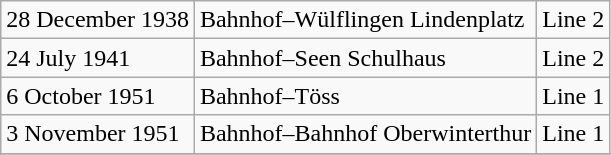<table class="wikitable">
<tr>
<td>28 December 1938</td>
<td>Bahnhof–Wülflingen Lindenplatz</td>
<td>Line 2</td>
</tr>
<tr>
<td>24 July 1941</td>
<td>Bahnhof–Seen Schulhaus</td>
<td>Line 2</td>
</tr>
<tr>
<td>6 October 1951</td>
<td>Bahnhof–Töss</td>
<td>Line 1</td>
</tr>
<tr>
<td>3 November 1951</td>
<td>Bahnhof–Bahnhof Oberwinterthur</td>
<td>Line 1</td>
</tr>
<tr>
</tr>
</table>
